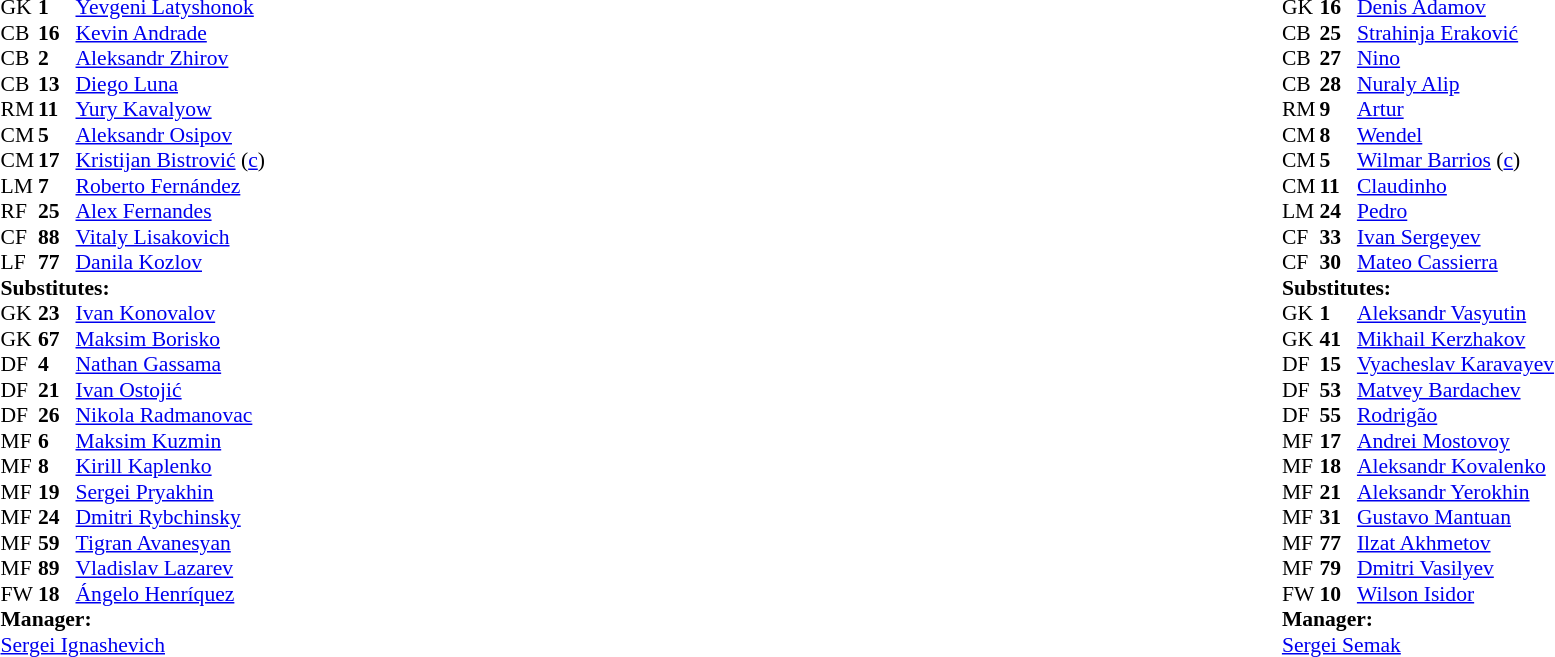<table style="width:100%">
<tr>
<td style="vertical-align:top;width:40%"><br><table style="font-size:90%" cellspacing="0" cellpadding="0">
<tr>
<th width=25></th>
<th width=25></th>
</tr>
<tr>
<td>GK</td>
<td><strong>1</strong></td>
<td> <a href='#'>Yevgeni Latyshonok</a></td>
</tr>
<tr>
<td>CB</td>
<td><strong>16</strong></td>
<td> <a href='#'>Kevin Andrade</a></td>
</tr>
<tr>
<td>CB</td>
<td><strong>2</strong></td>
<td> <a href='#'>Aleksandr Zhirov</a></td>
</tr>
<tr>
<td>CB</td>
<td><strong>13</strong></td>
<td> <a href='#'>Diego Luna</a></td>
</tr>
<tr>
<td>RM</td>
<td><strong>11</strong></td>
<td> <a href='#'>Yury Kavalyow</a></td>
<td></td>
<td></td>
</tr>
<tr>
<td>CM</td>
<td><strong>5</strong></td>
<td> <a href='#'>Aleksandr Osipov</a></td>
</tr>
<tr>
<td>CM</td>
<td><strong>17</strong></td>
<td> <a href='#'>Kristijan Bistrović</a> (<a href='#'>c</a>)</td>
</tr>
<tr>
<td>LM</td>
<td><strong>7</strong></td>
<td> <a href='#'>Roberto Fernández</a></td>
<td></td>
<td></td>
</tr>
<tr>
<td>RF</td>
<td><strong>25</strong></td>
<td> <a href='#'>Alex Fernandes</a></td>
</tr>
<tr>
<td>CF</td>
<td><strong>88</strong></td>
<td> <a href='#'>Vitaly Lisakovich</a></td>
<td></td>
<td></td>
</tr>
<tr>
<td>LF</td>
<td><strong>77</strong></td>
<td> <a href='#'>Danila Kozlov</a></td>
<td></td>
<td></td>
</tr>
<tr>
<td colspan="4"><strong>Substitutes:</strong></td>
</tr>
<tr>
<td>GK</td>
<td><strong>23</strong></td>
<td> <a href='#'>Ivan Konovalov</a></td>
</tr>
<tr>
<td>GK</td>
<td><strong>67</strong></td>
<td> <a href='#'>Maksim Borisko</a></td>
</tr>
<tr>
<td>DF</td>
<td><strong>4</strong></td>
<td> <a href='#'>Nathan Gassama</a></td>
<td></td>
<td></td>
</tr>
<tr>
<td>DF</td>
<td><strong>21</strong></td>
<td> <a href='#'>Ivan Ostojić</a></td>
</tr>
<tr>
<td>DF</td>
<td><strong>26</strong></td>
<td> <a href='#'>Nikola Radmanovac</a></td>
</tr>
<tr>
<td>MF</td>
<td><strong>6</strong></td>
<td> <a href='#'>Maksim Kuzmin</a></td>
</tr>
<tr>
<td>MF</td>
<td><strong>8</strong></td>
<td> <a href='#'>Kirill Kaplenko</a></td>
</tr>
<tr>
<td>MF</td>
<td><strong>19</strong></td>
<td> <a href='#'>Sergei Pryakhin</a></td>
</tr>
<tr>
<td>MF</td>
<td><strong>24</strong></td>
<td> <a href='#'>Dmitri Rybchinsky</a></td>
<td></td>
<td></td>
</tr>
<tr>
<td>MF</td>
<td><strong>59</strong></td>
<td> <a href='#'>Tigran Avanesyan</a></td>
<td></td>
<td></td>
</tr>
<tr>
<td>MF</td>
<td><strong>89</strong></td>
<td> <a href='#'>Vladislav Lazarev</a></td>
</tr>
<tr>
<td>FW</td>
<td><strong>18</strong></td>
<td> <a href='#'>Ángelo Henríquez</a></td>
<td></td>
<td></td>
</tr>
<tr>
<td colspan="4"><strong>Manager:</strong></td>
</tr>
<tr>
<td colspan="4"> <a href='#'>Sergei Ignashevich</a></td>
</tr>
</table>
</td>
<td style="vertical-align:top"></td>
<td style="vertical-align:top; width:50%"><br><table cellspacing="0" cellpadding="0" style="font-size:90%; margin:auto">
<tr>
<th width=25></th>
<th width=25></th>
</tr>
<tr>
<td>GK</td>
<td><strong>16</strong></td>
<td> <a href='#'>Denis Adamov</a></td>
</tr>
<tr>
<td>CB</td>
<td><strong>25</strong></td>
<td> <a href='#'>Strahinja Eraković</a></td>
<td></td>
<td></td>
</tr>
<tr>
<td>CB</td>
<td><strong>27</strong></td>
<td> <a href='#'>Nino</a></td>
</tr>
<tr>
<td>CB</td>
<td><strong>28</strong></td>
<td> <a href='#'>Nuraly Alip</a></td>
</tr>
<tr>
<td>RM</td>
<td><strong>9</strong></td>
<td> <a href='#'>Artur</a></td>
<td></td>
<td></td>
</tr>
<tr>
<td>CM</td>
<td><strong>8</strong></td>
<td> <a href='#'>Wendel</a></td>
<td></td>
<td></td>
</tr>
<tr>
<td>CM</td>
<td><strong>5</strong></td>
<td> <a href='#'>Wilmar Barrios</a> (<a href='#'>c</a>)</td>
</tr>
<tr>
<td>CM</td>
<td><strong>11</strong></td>
<td> <a href='#'>Claudinho</a></td>
<td></td>
</tr>
<tr>
<td>LM</td>
<td><strong>24</strong></td>
<td> <a href='#'>Pedro</a></td>
<td></td>
<td></td>
</tr>
<tr>
<td>CF</td>
<td><strong>33</strong></td>
<td> <a href='#'>Ivan Sergeyev</a></td>
<td></td>
<td></td>
</tr>
<tr>
<td>CF</td>
<td><strong>30</strong></td>
<td> <a href='#'>Mateo Cassierra</a></td>
</tr>
<tr>
<td colspan="4"><strong>Substitutes:</strong></td>
</tr>
<tr>
<td>GK</td>
<td><strong>1</strong></td>
<td> <a href='#'>Aleksandr Vasyutin</a></td>
</tr>
<tr>
<td>GK</td>
<td><strong>41</strong></td>
<td> <a href='#'>Mikhail Kerzhakov</a></td>
</tr>
<tr>
<td>DF</td>
<td><strong>15</strong></td>
<td> <a href='#'>Vyacheslav Karavayev</a></td>
<td></td>
<td></td>
</tr>
<tr>
<td>DF</td>
<td><strong>53</strong></td>
<td> <a href='#'>Matvey Bardachev</a></td>
</tr>
<tr>
<td>DF</td>
<td><strong>55</strong></td>
<td> <a href='#'>Rodrigão</a></td>
</tr>
<tr>
<td>MF</td>
<td><strong>17</strong></td>
<td> <a href='#'>Andrei Mostovoy</a></td>
<td></td>
<td></td>
</tr>
<tr>
<td>MF</td>
<td><strong>18</strong></td>
<td> <a href='#'>Aleksandr Kovalenko</a></td>
</tr>
<tr>
<td>MF</td>
<td><strong>21</strong></td>
<td> <a href='#'>Aleksandr Yerokhin</a></td>
<td></td>
<td></td>
</tr>
<tr>
<td>MF</td>
<td><strong>31</strong></td>
<td> <a href='#'>Gustavo Mantuan</a></td>
<td></td>
<td></td>
</tr>
<tr>
<td>MF</td>
<td><strong>77</strong></td>
<td> <a href='#'>Ilzat Akhmetov</a></td>
</tr>
<tr>
<td>MF</td>
<td><strong>79</strong></td>
<td> <a href='#'>Dmitri Vasilyev</a></td>
</tr>
<tr>
<td>FW</td>
<td><strong>10</strong></td>
<td> <a href='#'>Wilson Isidor</a></td>
<td></td>
<td></td>
</tr>
<tr>
<td colspan="4"><strong>Manager:</strong></td>
</tr>
<tr>
<td colspan="4"> <a href='#'>Sergei Semak</a></td>
</tr>
</table>
</td>
</tr>
</table>
